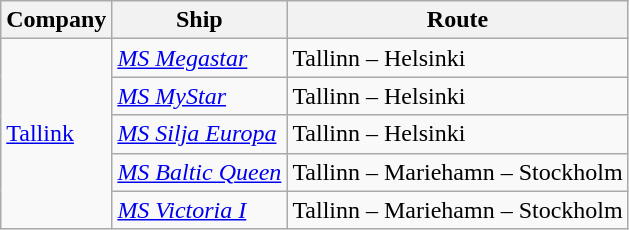<table class="wikitable">
<tr>
<th>Company</th>
<th>Ship</th>
<th>Route</th>
</tr>
<tr>
<td rowspan="5"> <a href='#'>Tallink</a></td>
<td><em><a href='#'>MS Megastar</a></em></td>
<td>Tallinn – Helsinki</td>
</tr>
<tr>
<td><em><a href='#'>MS MyStar</a></em></td>
<td>Tallinn – Helsinki</td>
</tr>
<tr>
<td><em><a href='#'>MS Silja Europa</a></em></td>
<td>Tallinn – Helsinki</td>
</tr>
<tr>
<td><em><a href='#'>MS Baltic Queen</a></em></td>
<td>Tallinn – Mariehamn – Stockholm</td>
</tr>
<tr>
<td><em><a href='#'>MS Victoria I</a></em></td>
<td>Tallinn – Mariehamn – Stockholm</td>
</tr>
</table>
